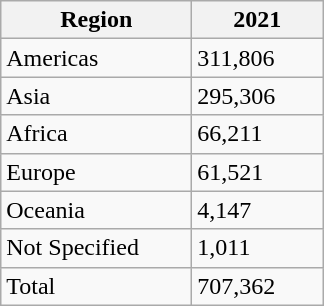<table class="wikitable">
<tr>
<th scope="col" style="width:120px;">Region</th>
<th scope="col" style="width:80px;">2021</th>
</tr>
<tr>
<td>Americas</td>
<td>311,806</td>
</tr>
<tr>
<td>Asia</td>
<td>295,306</td>
</tr>
<tr>
<td>Africa</td>
<td>66,211</td>
</tr>
<tr>
<td>Europe</td>
<td>61,521</td>
</tr>
<tr>
<td>Oceania</td>
<td>4,147</td>
</tr>
<tr>
<td>Not Specified</td>
<td>1,011</td>
</tr>
<tr>
<td>Total</td>
<td>707,362</td>
</tr>
</table>
